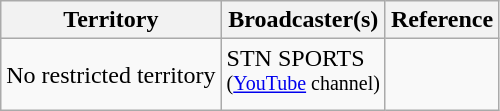<table class="wikitable sortable">
<tr>
<th>Territory</th>
<th>Broadcaster(s)</th>
<th>Reference</th>
</tr>
<tr>
<td style="text-align:left">No restricted territory</td>
<td>STN SPORTS<br><sup>(<a href='#'>YouTube</a> channel)</sup></td>
<td></td>
</tr>
</table>
